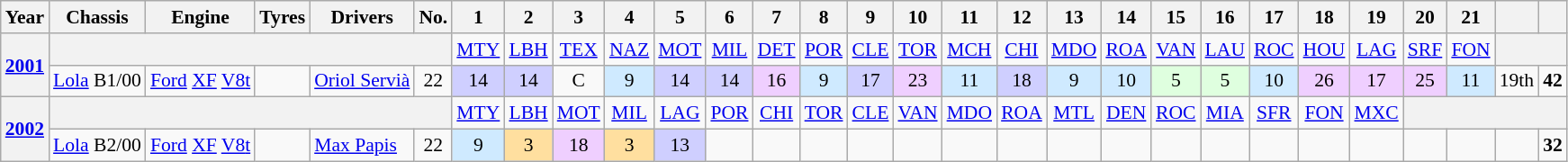<table class="wikitable" style="text-align:center; font-size:90%">
<tr>
<th>Year</th>
<th>Chassis</th>
<th>Engine</th>
<th>Tyres</th>
<th>Drivers</th>
<th>No.</th>
<th>1</th>
<th>2</th>
<th>3</th>
<th>4</th>
<th>5</th>
<th>6</th>
<th>7</th>
<th>8</th>
<th>9</th>
<th>10</th>
<th>11</th>
<th>12</th>
<th>13</th>
<th>14</th>
<th>15</th>
<th>16</th>
<th>17</th>
<th>18</th>
<th>19</th>
<th>20</th>
<th>21</th>
<th></th>
<th></th>
</tr>
<tr>
<th rowspan=2><a href='#'>2001</a></th>
<th colspan=5></th>
<td><a href='#'>MTY</a></td>
<td><a href='#'>LBH</a></td>
<td><a href='#'>TEX</a></td>
<td><a href='#'>NAZ</a></td>
<td><a href='#'>MOT</a></td>
<td><a href='#'>MIL</a></td>
<td><a href='#'>DET</a></td>
<td><a href='#'>POR</a></td>
<td><a href='#'>CLE</a></td>
<td><a href='#'>TOR</a></td>
<td><a href='#'>MCH</a></td>
<td><a href='#'>CHI</a></td>
<td><a href='#'>MDO</a></td>
<td><a href='#'>ROA</a></td>
<td><a href='#'>VAN</a></td>
<td><a href='#'>LAU</a></td>
<td><a href='#'>ROC</a></td>
<td><a href='#'>HOU</a></td>
<td><a href='#'>LAG</a></td>
<td><a href='#'>SRF</a></td>
<td><a href='#'>FON</a></td>
<th colspan=2></th>
</tr>
<tr>
<td><a href='#'>Lola</a> B1/00</td>
<td><a href='#'>Ford</a> <a href='#'>XF</a> <a href='#'>V8</a><a href='#'>t</a></td>
<td></td>
<td align="left"> <a href='#'>Oriol Servià</a></td>
<td>22</td>
<td style="background:#CFCFFF;">14</td>
<td style="background:#CFCFFF;">14</td>
<td style-"background:#ffffff">C</td>
<td style="background:#CFEAFF;">9</td>
<td style="background:#CFCFFF;">14</td>
<td style="background:#CFCFFF;">14</td>
<td style="background:#efcfff;">16</td>
<td style="background:#CFEAFF;">9</td>
<td style="background:#CFCFFF;">17</td>
<td style="background:#efcfff;">23</td>
<td style="background:#CFEAFF;">11</td>
<td style="background:#CFCFFF;">18</td>
<td style="background:#CFEAFF;">9</td>
<td style="background:#CFEAFF;">10</td>
<td style="background:#dfffdf;">5</td>
<td style="background:#dfffdf;">5</td>
<td style="background:#CFEAFF;">10</td>
<td style="background:#efcfff;">26</td>
<td style="background:#efcfff;">17</td>
<td style="background:#efcfff;">25</td>
<td style="background:#CFEAFF;">11</td>
<td>19th</td>
<td><strong>42</strong></td>
</tr>
<tr>
<th rowspan=2><a href='#'>2002</a></th>
<th colspan=5></th>
<td><a href='#'>MTY</a></td>
<td><a href='#'>LBH</a></td>
<td><a href='#'>MOT</a></td>
<td><a href='#'>MIL</a></td>
<td><a href='#'>LAG</a></td>
<td><a href='#'>POR</a></td>
<td><a href='#'>CHI</a></td>
<td><a href='#'>TOR</a></td>
<td><a href='#'>CLE</a></td>
<td><a href='#'>VAN</a></td>
<td><a href='#'>MDO</a></td>
<td><a href='#'>ROA</a></td>
<td><a href='#'>MTL</a></td>
<td><a href='#'>DEN</a></td>
<td><a href='#'>ROC</a></td>
<td><a href='#'>MIA</a></td>
<td><a href='#'>SFR</a></td>
<td><a href='#'>FON</a></td>
<td><a href='#'>MXC</a></td>
<th colspan=4></th>
</tr>
<tr>
<td><a href='#'>Lola</a> B2/00</td>
<td><a href='#'>Ford</a> <a href='#'>XF</a> <a href='#'>V8</a><a href='#'>t</a></td>
<td></td>
<td align="left"> <a href='#'>Max Papis</a></td>
<td>22</td>
<td style="background:#CFEAFF;" align=center>9</td>
<td style="background:#ffdf9f;" align=center>3</td>
<td style="background:#efcfff;" align=center>18</td>
<td style="background:#ffdf9f;" align=center>3</td>
<td style="background:#CFCFFF;" align=center>13</td>
<td></td>
<td></td>
<td></td>
<td></td>
<td></td>
<td></td>
<td></td>
<td></td>
<td></td>
<td></td>
<td></td>
<td></td>
<td></td>
<td></td>
<td></td>
<td></td>
<td></td>
<td><strong>32</strong></td>
</tr>
</table>
